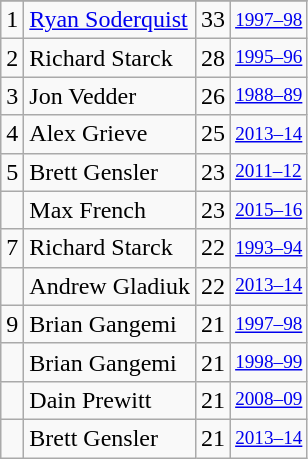<table class="wikitable">
<tr>
</tr>
<tr>
<td>1</td>
<td><a href='#'>Ryan Soderquist</a></td>
<td>33</td>
<td style="font-size:80%;"><a href='#'>1997–98</a></td>
</tr>
<tr>
<td>2</td>
<td>Richard Starck</td>
<td>28</td>
<td style="font-size:80%;"><a href='#'>1995–96</a></td>
</tr>
<tr>
<td>3</td>
<td>Jon Vedder</td>
<td>26</td>
<td style="font-size:80%;"><a href='#'>1988–89</a></td>
</tr>
<tr>
<td>4</td>
<td>Alex Grieve</td>
<td>25</td>
<td style="font-size:80%;"><a href='#'>2013–14</a></td>
</tr>
<tr>
<td>5</td>
<td>Brett Gensler</td>
<td>23</td>
<td style="font-size:80%;"><a href='#'>2011–12</a></td>
</tr>
<tr>
<td></td>
<td>Max French</td>
<td>23</td>
<td style="font-size:80%;"><a href='#'>2015–16</a></td>
</tr>
<tr>
<td>7</td>
<td>Richard Starck</td>
<td>22</td>
<td style="font-size:80%;"><a href='#'>1993–94</a></td>
</tr>
<tr>
<td></td>
<td>Andrew Gladiuk</td>
<td>22</td>
<td style="font-size:80%;"><a href='#'>2013–14</a></td>
</tr>
<tr>
<td>9</td>
<td>Brian Gangemi</td>
<td>21</td>
<td style="font-size:80%;"><a href='#'>1997–98</a></td>
</tr>
<tr>
<td></td>
<td>Brian Gangemi</td>
<td>21</td>
<td style="font-size:80%;"><a href='#'>1998–99</a></td>
</tr>
<tr>
<td></td>
<td>Dain Prewitt</td>
<td>21</td>
<td style="font-size:80%;"><a href='#'>2008–09</a></td>
</tr>
<tr>
<td></td>
<td>Brett Gensler</td>
<td>21</td>
<td style="font-size:80%;"><a href='#'>2013–14</a></td>
</tr>
</table>
